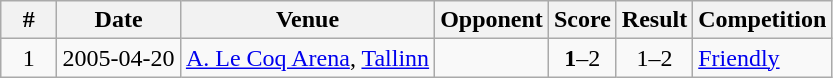<table class="wikitable">
<tr>
<th width=30>#</th>
<th width=75>Date</th>
<th>Venue</th>
<th>Opponent</th>
<th>Score</th>
<th>Result</th>
<th>Competition</th>
</tr>
<tr>
<td align=center>1</td>
<td align=center>2005-04-20</td>
<td><a href='#'>A. Le Coq Arena</a>, <a href='#'>Tallinn</a></td>
<td></td>
<td align=center><strong>1</strong>–2</td>
<td align=center>1–2</td>
<td><a href='#'>Friendly</a></td>
</tr>
</table>
